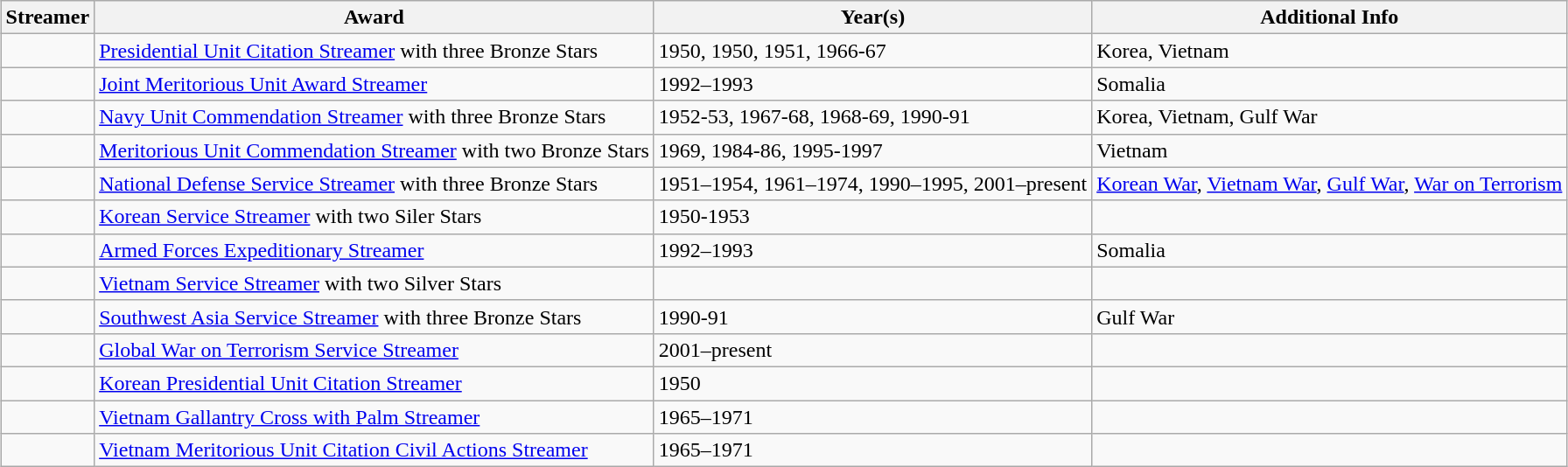<table class="wikitable" style="margin:auto;">
<tr>
<th>Streamer</th>
<th>Award</th>
<th>Year(s)</th>
<th>Additional Info</th>
</tr>
<tr>
<td></td>
<td><a href='#'>Presidential Unit Citation Streamer</a> with three Bronze Stars</td>
<td>1950, 1950, 1951, 1966-67</td>
<td>Korea, Vietnam</td>
</tr>
<tr>
<td></td>
<td><a href='#'>Joint Meritorious Unit Award Streamer</a></td>
<td>1992–1993</td>
<td>Somalia</td>
</tr>
<tr>
<td></td>
<td><a href='#'>Navy Unit Commendation Streamer</a> with three Bronze Stars</td>
<td>1952-53, 1967-68, 1968-69, 1990-91</td>
<td>Korea, Vietnam, Gulf War</td>
</tr>
<tr>
<td></td>
<td><a href='#'>Meritorious Unit Commendation Streamer</a> with two Bronze Stars</td>
<td>1969, 1984-86, 1995-1997</td>
<td>Vietnam</td>
</tr>
<tr>
<td></td>
<td><a href='#'>National Defense Service Streamer</a> with three Bronze Stars</td>
<td>1951–1954, 1961–1974, 1990–1995, 2001–present</td>
<td><a href='#'>Korean War</a>, <a href='#'>Vietnam War</a>, <a href='#'>Gulf War</a>, <a href='#'>War on Terrorism</a></td>
</tr>
<tr>
<td></td>
<td><a href='#'>Korean Service Streamer</a> with two Siler Stars</td>
<td>1950-1953</td>
<td><br></td>
</tr>
<tr>
<td></td>
<td><a href='#'>Armed Forces Expeditionary Streamer</a></td>
<td>1992–1993</td>
<td>Somalia</td>
</tr>
<tr>
<td></td>
<td><a href='#'>Vietnam Service Streamer</a> with two Silver Stars</td>
<td><br></td>
<td><br></td>
</tr>
<tr>
<td></td>
<td><a href='#'>Southwest Asia Service Streamer</a> with three Bronze Stars</td>
<td>1990-91</td>
<td>Gulf War</td>
</tr>
<tr>
<td></td>
<td><a href='#'>Global War on Terrorism Service Streamer</a></td>
<td>2001–present</td>
<td><br></td>
</tr>
<tr>
<td></td>
<td><a href='#'>Korean Presidential Unit Citation Streamer</a></td>
<td>1950</td>
<td><br></td>
</tr>
<tr>
<td></td>
<td><a href='#'>Vietnam Gallantry Cross with Palm Streamer</a></td>
<td>1965–1971</td>
<td><br></td>
</tr>
<tr>
<td></td>
<td><a href='#'>Vietnam Meritorious Unit Citation Civil Actions Streamer</a></td>
<td>1965–1971</td>
<td><br></td>
</tr>
</table>
